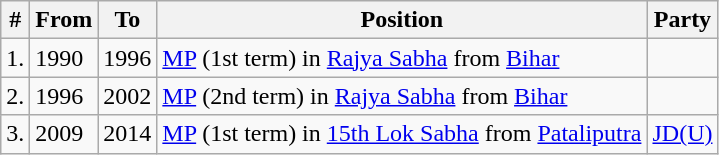<table class="wikitable sortable">
<tr>
<th>#</th>
<th>From</th>
<th>To</th>
<th>Position</th>
<th>Party</th>
</tr>
<tr>
<td>1.</td>
<td>1990</td>
<td>1996</td>
<td><a href='#'>MP</a> (1st term) in <a href='#'>Rajya Sabha</a> from <a href='#'>Bihar</a></td>
<td></td>
</tr>
<tr>
<td>2.</td>
<td>1996</td>
<td>2002</td>
<td><a href='#'>MP</a> (2nd term) in <a href='#'>Rajya Sabha</a> from <a href='#'>Bihar</a></td>
<td></td>
</tr>
<tr>
<td>3.</td>
<td>2009</td>
<td>2014</td>
<td><a href='#'>MP</a> (1st term) in <a href='#'>15th Lok Sabha</a> from <a href='#'>Pataliputra</a></td>
<td><a href='#'>JD(U)</a></td>
</tr>
</table>
